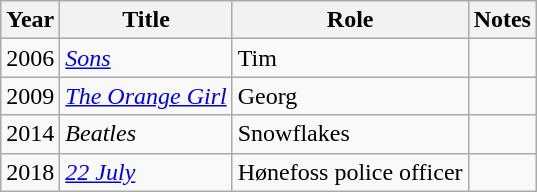<table class="wikitable sortable">
<tr>
<th>Year</th>
<th>Title</th>
<th>Role</th>
<th class="unsortable">Notes</th>
</tr>
<tr>
<td>2006</td>
<td><em><a href='#'>Sons</a></em></td>
<td>Tim</td>
<td></td>
</tr>
<tr>
<td>2009</td>
<td><em><a href='#'>The Orange Girl</a></em></td>
<td>Georg</td>
<td></td>
</tr>
<tr>
<td>2014</td>
<td><em>Beatles</em></td>
<td>Snowflakes</td>
<td></td>
</tr>
<tr>
<td>2018</td>
<td><em><a href='#'>22 July</a></em></td>
<td>Hønefoss police officer</td>
<td></td>
</tr>
</table>
